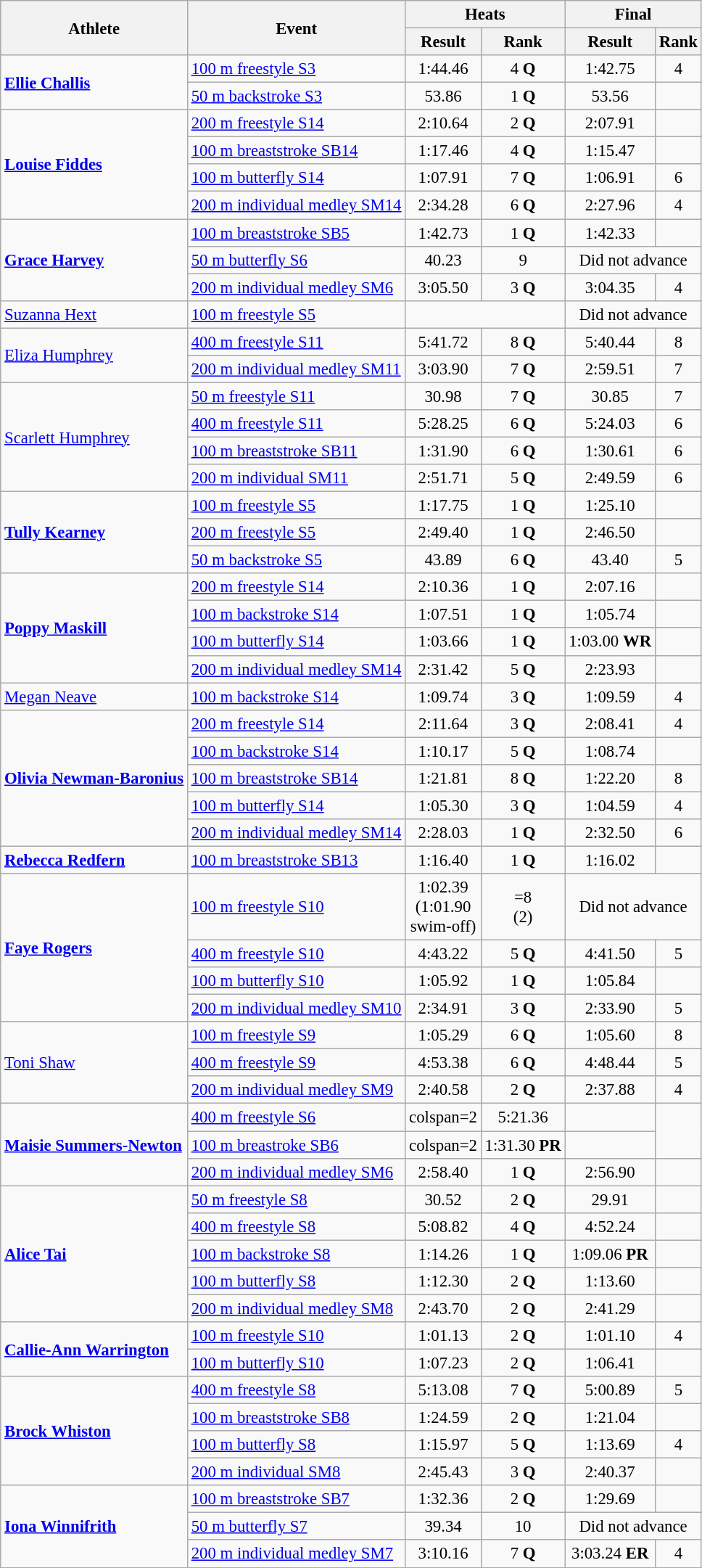<table class=wikitable style="font-size:95%">
<tr>
<th rowspan="2">Athlete</th>
<th rowspan="2">Event</th>
<th colspan="2">Heats</th>
<th colspan="2">Final</th>
</tr>
<tr>
<th>Result</th>
<th>Rank</th>
<th>Result</th>
<th>Rank</th>
</tr>
<tr style="text-align:center">
<td style="text-align:left" rowspan=2><strong><a href='#'>Ellie Challis</a></strong></td>
<td style="text-align:left"><a href='#'>100 m freestyle S3</a></td>
<td>1:44.46</td>
<td>4 <strong>Q</strong></td>
<td>1:42.75</td>
<td>4</td>
</tr>
<tr style="text-align:center">
<td style="text-align:left"><a href='#'>50 m backstroke S3</a></td>
<td>53.86</td>
<td>1 <strong>Q</strong></td>
<td>53.56</td>
<td></td>
</tr>
<tr style="text-align:center">
<td style="text-align:left" rowspan=4><strong><a href='#'>Louise Fiddes</a></strong></td>
<td style="text-align:left"><a href='#'>200 m freestyle S14</a></td>
<td>2:10.64</td>
<td>2 <strong>Q</strong></td>
<td>2:07.91</td>
<td></td>
</tr>
<tr style="text-align:center">
<td style="text-align:left"><a href='#'>100 m breaststroke SB14</a></td>
<td>1:17.46</td>
<td>4 <strong>Q</strong></td>
<td>1:15.47</td>
<td></td>
</tr>
<tr style="text-align:center">
<td style="text-align:left"><a href='#'>100 m butterfly S14</a></td>
<td>1:07.91</td>
<td>7 <strong>Q</strong></td>
<td>1:06.91</td>
<td>6</td>
</tr>
<tr style="text-align:center">
<td style="text-align:left"><a href='#'>200 m individual medley SM14</a></td>
<td>2:34.28</td>
<td>6 <strong>Q</strong></td>
<td>2:27.96</td>
<td>4</td>
</tr>
<tr style="text-align:center">
<td style="text-align:left" rowspan=3><strong><a href='#'>Grace Harvey</a></strong></td>
<td style="text-align:left"><a href='#'>100 m breaststroke SB5</a></td>
<td>1:42.73</td>
<td>1 <strong>Q</strong></td>
<td>1:42.33</td>
<td></td>
</tr>
<tr style="text-align:center">
<td style="text-align:left"><a href='#'>50 m butterfly S6</a></td>
<td>40.23</td>
<td>9</td>
<td colspan=2>Did not advance</td>
</tr>
<tr style="text-align:center">
<td style="text-align:left"><a href='#'>200 m individual medley SM6</a></td>
<td>3:05.50</td>
<td>3 <strong>Q</strong></td>
<td>3:04.35</td>
<td>4</td>
</tr>
<tr style="text-align:center">
<td style="text-align:left"><a href='#'>Suzanna Hext</a></td>
<td style="text-align:left"><a href='#'>100 m freestyle S5</a></td>
<td colspan="2"></td>
<td colspan="2">Did not advance</td>
</tr>
<tr style="text-align:center">
<td style="text-align:left" rowspan=2><a href='#'>Eliza Humphrey</a></td>
<td style="text-align:left"><a href='#'>400 m freestyle S11</a></td>
<td>5:41.72</td>
<td>8 <strong>Q</strong></td>
<td>5:40.44</td>
<td>8</td>
</tr>
<tr style="text-align:center">
<td style="text-align:left"><a href='#'>200 m individual medley SM11</a></td>
<td>3:03.90</td>
<td>7 <strong>Q</strong></td>
<td>2:59.51</td>
<td>7</td>
</tr>
<tr style="text-align:center">
<td style="text-align:left" rowspan=4><a href='#'>Scarlett Humphrey</a></td>
<td style="text-align:left"><a href='#'>50 m freestyle S11</a></td>
<td>30.98</td>
<td>7 <strong>Q</strong></td>
<td>30.85</td>
<td>7</td>
</tr>
<tr style="text-align:center">
<td style="text-align:left"><a href='#'>400 m freestyle S11</a></td>
<td>5:28.25</td>
<td>6 <strong>Q</strong></td>
<td>5:24.03</td>
<td>6</td>
</tr>
<tr style="text-align:center">
<td style="text-align:left"><a href='#'>100 m breaststroke SB11</a></td>
<td>1:31.90</td>
<td>6 <strong>Q</strong></td>
<td>1:30.61</td>
<td>6</td>
</tr>
<tr style="text-align:center">
<td style="text-align:left"><a href='#'>200 m individual SM11</a></td>
<td>2:51.71</td>
<td>5 <strong>Q</strong></td>
<td>2:49.59</td>
<td>6</td>
</tr>
<tr style="text-align:center">
<td style="text-align:left" rowspan=3><strong><a href='#'>Tully Kearney</a></strong></td>
<td style="text-align:left"><a href='#'>100 m freestyle S5</a></td>
<td>1:17.75</td>
<td>1 <strong>Q</strong></td>
<td>1:25.10</td>
<td></td>
</tr>
<tr style="text-align:center">
<td style="text-align:left"><a href='#'>200 m freestyle S5</a></td>
<td>2:49.40</td>
<td>1 <strong>Q</strong></td>
<td>2:46.50</td>
<td></td>
</tr>
<tr style="text-align:center">
<td style="text-align:left"><a href='#'>50 m backstroke S5</a></td>
<td>43.89</td>
<td>6 <strong>Q</strong></td>
<td>43.40</td>
<td>5</td>
</tr>
<tr style="text-align:center">
<td style="text-align:left" rowspan=4><strong><a href='#'>Poppy Maskill</a></strong></td>
<td style="text-align:left"><a href='#'>200 m freestyle S14</a></td>
<td>2:10.36</td>
<td>1 <strong>Q</strong></td>
<td>2:07.16</td>
<td></td>
</tr>
<tr style="text-align:center">
<td style="text-align:left"><a href='#'>100 m backstroke S14</a></td>
<td>1:07.51</td>
<td>1 <strong>Q</strong></td>
<td>1:05.74</td>
<td></td>
</tr>
<tr style="text-align:center">
<td style="text-align:left"><a href='#'>100 m butterfly S14</a></td>
<td>1:03.66</td>
<td>1 <strong>Q</strong></td>
<td>1:03.00 <strong>WR</strong></td>
<td></td>
</tr>
<tr style="text-align:center">
<td style="text-align:left"><a href='#'>200 m individual medley SM14</a></td>
<td>2:31.42</td>
<td>5 <strong>Q</strong></td>
<td>2:23.93</td>
<td></td>
</tr>
<tr style="text-align:center">
<td style="text-align:left"><a href='#'>Megan Neave</a></td>
<td style="text-align:left"><a href='#'>100 m backstroke S14</a></td>
<td>1:09.74</td>
<td>3 <strong>Q</strong></td>
<td>1:09.59</td>
<td>4</td>
</tr>
<tr style="text-align:center">
<td style="text-align:left" rowspan=5><strong><a href='#'>Olivia Newman-Baronius</a></strong></td>
<td style="text-align:left"><a href='#'>200 m freestyle S14</a></td>
<td>2:11.64</td>
<td>3 <strong>Q</strong></td>
<td>2:08.41</td>
<td>4</td>
</tr>
<tr style="text-align:center">
<td style="text-align:left"><a href='#'>100 m backstroke S14</a></td>
<td>1:10.17</td>
<td>5 <strong>Q</strong></td>
<td>1:08.74</td>
<td></td>
</tr>
<tr style="text-align:center">
<td style="text-align:left"><a href='#'>100 m breaststroke SB14</a></td>
<td>1:21.81</td>
<td>8 <strong>Q</strong></td>
<td>1:22.20</td>
<td>8</td>
</tr>
<tr style="text-align:center">
<td style="text-align:left"><a href='#'>100 m butterfly S14</a></td>
<td>1:05.30</td>
<td>3 <strong>Q</strong></td>
<td>1:04.59</td>
<td>4</td>
</tr>
<tr style="text-align:center">
<td style="text-align:left"><a href='#'>200 m individual medley SM14</a></td>
<td>2:28.03</td>
<td>1 <strong>Q</strong></td>
<td>2:32.50</td>
<td>6</td>
</tr>
<tr style="text-align:center">
<td style="text-align:left"><strong><a href='#'>Rebecca Redfern</a></strong></td>
<td style="text-align:left"><a href='#'>100 m breaststroke SB13</a></td>
<td>1:16.40</td>
<td>1 <strong>Q</strong></td>
<td>1:16.02</td>
<td></td>
</tr>
<tr style="text-align:center">
<td style="text-align:left" rowspan=4><strong><a href='#'>Faye Rogers</a></strong></td>
<td style="text-align:left"><a href='#'>100 m freestyle S10</a></td>
<td>1:02.39<br>(1:01.90<br>swim-off)</td>
<td>=8<br>(2)</td>
<td colspan=2>Did not advance</td>
</tr>
<tr style="text-align:center">
<td style="text-align:left"><a href='#'>400 m freestyle S10</a></td>
<td>4:43.22</td>
<td>5 <strong>Q</strong></td>
<td>4:41.50</td>
<td>5</td>
</tr>
<tr style="text-align:center">
<td style="text-align:left"><a href='#'>100 m butterfly S10</a></td>
<td>1:05.92</td>
<td>1 <strong>Q</strong></td>
<td>1:05.84</td>
<td></td>
</tr>
<tr style="text-align:center">
<td style="text-align:left"><a href='#'>200 m individual medley SM10</a></td>
<td>2:34.91</td>
<td>3 <strong>Q</strong></td>
<td>2:33.90</td>
<td>5</td>
</tr>
<tr style="text-align:center">
<td style="text-align:left" rowspan=3><a href='#'>Toni Shaw</a></td>
<td style="text-align:left"><a href='#'>100 m freestyle S9</a></td>
<td>1:05.29</td>
<td>6 <strong>Q</strong></td>
<td>1:05.60</td>
<td>8</td>
</tr>
<tr style="text-align:center">
<td style="text-align:left"><a href='#'>400 m freestyle S9</a></td>
<td>4:53.38</td>
<td>6 <strong>Q</strong></td>
<td>4:48.44</td>
<td>5</td>
</tr>
<tr style="text-align:center">
<td style="text-align:left"><a href='#'>200 m individual medley SM9</a></td>
<td>2:40.58</td>
<td>2 <strong>Q</strong></td>
<td>2:37.88</td>
<td>4</td>
</tr>
<tr style="text-align:center">
<td style="text-align:left" rowspan=3><strong><a href='#'>Maisie Summers-Newton</a></strong></td>
<td style="text-align:left"><a href='#'>400 m freestyle S6</a></td>
<td>colspan=2 </td>
<td>5:21.36</td>
<td></td>
</tr>
<tr align=center>
<td style="text-align:left"><a href='#'>100 m breastroke SB6</a></td>
<td>colspan=2 </td>
<td>1:31.30 <strong>PR</strong></td>
<td></td>
</tr>
<tr style="text-align:center">
<td style="text-align:left"><a href='#'>200 m individual medley SM6</a></td>
<td>2:58.40</td>
<td>1 <strong>Q</strong></td>
<td>2:56.90</td>
<td></td>
</tr>
<tr style="text-align:center">
<td style="text-align:left" rowspan=5><strong><a href='#'>Alice Tai</a></strong></td>
<td style="text-align:left"><a href='#'>50 m freestyle S8</a></td>
<td>30.52</td>
<td>2 <strong>Q</strong></td>
<td>29.91</td>
<td></td>
</tr>
<tr style="text-align:center">
<td style="text-align:left"><a href='#'>400 m freestyle S8</a></td>
<td>5:08.82</td>
<td>4 <strong>Q</strong></td>
<td>4:52.24</td>
<td></td>
</tr>
<tr style="text-align:center">
<td style="text-align:left"><a href='#'>100 m backstroke S8</a></td>
<td>1:14.26</td>
<td>1 <strong>Q</strong></td>
<td>1:09.06 <strong>PR</strong></td>
<td></td>
</tr>
<tr style="text-align:center">
<td style="text-align:left"><a href='#'>100 m butterfly S8</a></td>
<td>1:12.30</td>
<td>2 <strong>Q</strong></td>
<td>1:13.60</td>
<td></td>
</tr>
<tr style="text-align:center">
<td style="text-align:left"><a href='#'>200 m individual medley  SM8</a></td>
<td>2:43.70</td>
<td>2 <strong>Q</strong></td>
<td>2:41.29</td>
<td></td>
</tr>
<tr style="text-align:center">
<td style="text-align:left" rowspan=2><strong><a href='#'>Callie-Ann Warrington</a></strong></td>
<td style="text-align:left"><a href='#'>100 m freestyle S10</a></td>
<td>1:01.13</td>
<td>2 <strong>Q</strong></td>
<td>1:01.10</td>
<td>4</td>
</tr>
<tr style="text-align:center">
<td style="text-align:left"><a href='#'>100 m butterfly S10</a></td>
<td>1:07.23</td>
<td>2 <strong>Q</strong></td>
<td>1:06.41</td>
<td></td>
</tr>
<tr style="text-align:center">
<td style="text-align:left" rowspan=4><strong><a href='#'>Brock Whiston</a></strong></td>
<td style="text-align:left"><a href='#'>400 m freestyle S8</a></td>
<td>5:13.08</td>
<td>7 <strong>Q</strong></td>
<td>5:00.89</td>
<td>5</td>
</tr>
<tr style="text-align:center">
<td style="text-align:left"><a href='#'>100 m breaststroke SB8</a></td>
<td>1:24.59</td>
<td>2 <strong>Q</strong></td>
<td>1:21.04</td>
<td></td>
</tr>
<tr style="text-align:center">
<td style="text-align:left"><a href='#'>100 m butterfly S8</a></td>
<td>1:15.97</td>
<td>5 <strong>Q</strong></td>
<td>1:13.69</td>
<td>4</td>
</tr>
<tr align=center>
<td style="text-align:left"><a href='#'>200 m individual SM8</a></td>
<td>2:45.43</td>
<td>3 <strong>Q</strong></td>
<td>2:40.37</td>
<td></td>
</tr>
<tr style="text-align:center">
<td style="text-align:left" rowspan=3><strong><a href='#'>Iona Winnifrith</a></strong></td>
<td style="text-align:left"><a href='#'>100 m breaststroke SB7</a></td>
<td>1:32.36</td>
<td>2 <strong>Q</strong></td>
<td>1:29.69</td>
<td></td>
</tr>
<tr style="text-align:center">
<td style="text-align:left"><a href='#'>50 m butterfly S7</a></td>
<td>39.34</td>
<td>10</td>
<td colspan=2>Did not advance</td>
</tr>
<tr align=center>
<td style="text-align:left"><a href='#'>200 m individual medley SM7</a></td>
<td>3:10.16</td>
<td>7 <strong>Q</strong></td>
<td>3:03.24 <strong>ER</strong></td>
<td>4</td>
</tr>
</table>
